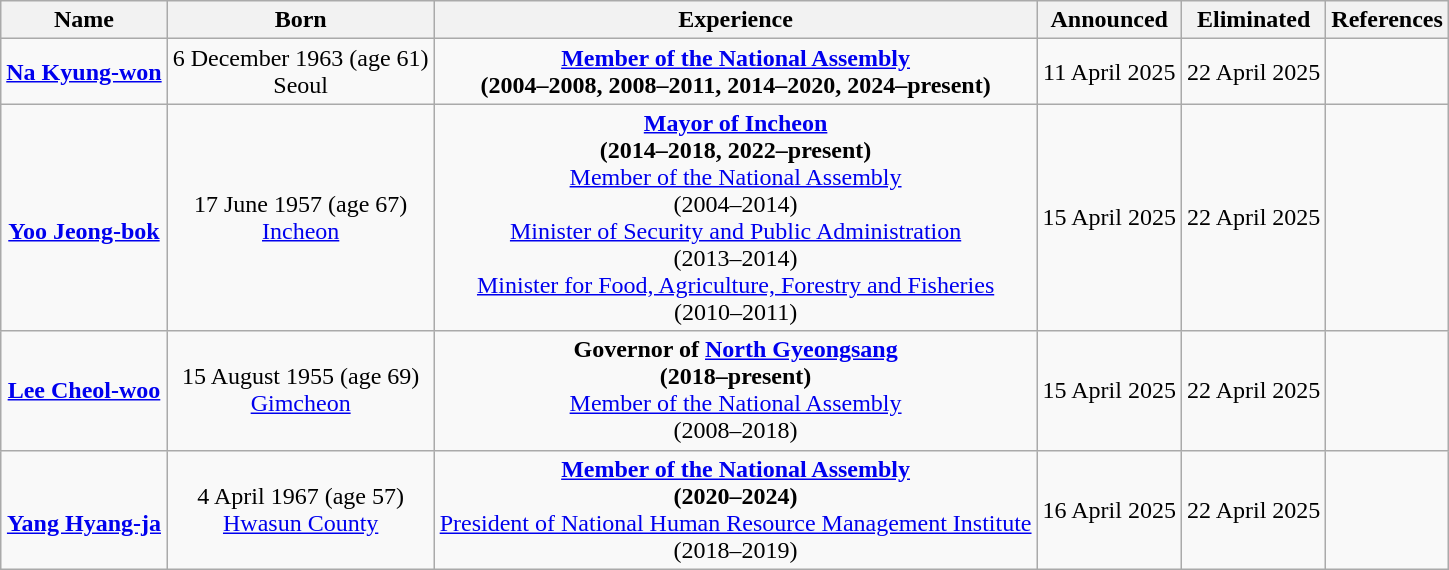<table class="wikitable" style="text-align:center;">
<tr>
<th>Name</th>
<th>Born</th>
<th>Experience</th>
<th>Announced</th>
<th>Eliminated</th>
<th>References</th>
</tr>
<tr>
<td><strong><a href='#'>Na Kyung-won</a></strong></td>
<td>6 December 1963 (age 61)<br>Seoul</td>
<td><strong><a href='#'>Member of the National Assembly</a><br> (2004–2008, 2008–2011, 2014–2020, 2024–present)</strong></td>
<td>11 April 2025</td>
<td>22 April 2025</td>
<td></td>
</tr>
<tr>
<td><br><strong><a href='#'>Yoo Jeong-bok</a></strong></td>
<td>17 June 1957 (age 67)<br><a href='#'>Incheon</a></td>
<td><strong><a href='#'>Mayor of Incheon</a> <br>(2014–2018, 2022–present)</strong><br><a href='#'>Member of the National Assembly</a> <br>(2004–2014)<br><a href='#'>Minister of Security and Public Administration</a> <br>(2013–2014)<br><a href='#'>Minister for Food, Agriculture, Forestry and Fisheries</a> <br>(2010–2011)</td>
<td>15 April 2025</td>
<td>22 April 2025</td>
<td></td>
</tr>
<tr>
<td><strong><a href='#'>Lee Cheol-woo</a></strong></td>
<td>15 August 1955 (age 69)<br><a href='#'>Gimcheon</a></td>
<td><strong>Governor of <a href='#'>North Gyeongsang</a> <br>(2018–present)</strong><br><a href='#'>Member of the National Assembly</a> <br>(2008–2018)</td>
<td>15 April 2025</td>
<td>22 April 2025</td>
<td></td>
</tr>
<tr>
<td><br><strong><a href='#'>Yang Hyang-ja</a></strong></td>
<td>4 April 1967 (age 57)<br><a href='#'>Hwasun County</a></td>
<td><strong><a href='#'>Member of the National Assembly</a> <br>(2020–2024)</strong><br><a href='#'>President of National Human Resource Management Institute</a> <br>(2018–2019)</td>
<td>16 April 2025</td>
<td>22 April 2025<br> </td>
<td></td>
</tr>
</table>
